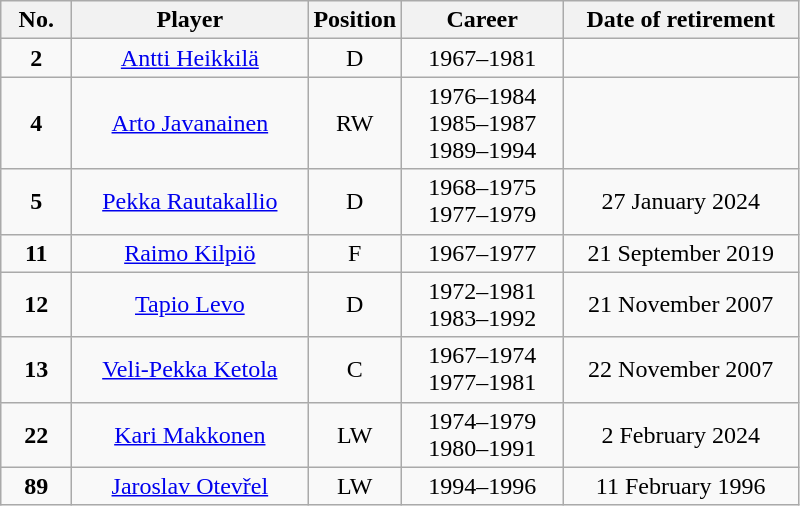<table class="wikitable sortable" style="text-align:center;">
<tr>
<th width=40px>No.</th>
<th width=150px>Player</th>
<th width=40px>Position</th>
<th width=100px>Career</th>
<th width=150px>Date of retirement</th>
</tr>
<tr>
<td><strong>2</strong></td>
<td><a href='#'>Antti Heikkilä</a></td>
<td>D</td>
<td>1967–1981</td>
<td></td>
</tr>
<tr>
<td><strong>4</strong></td>
<td><a href='#'>Arto Javanainen</a></td>
<td>RW</td>
<td>1976–1984<br>1985–1987<br>1989–1994</td>
<td></td>
</tr>
<tr>
<td><strong>5</strong></td>
<td><a href='#'>Pekka Rautakallio</a></td>
<td>D</td>
<td>1968–1975<br>1977–1979</td>
<td>27 January 2024</td>
</tr>
<tr>
<td><strong>11</strong></td>
<td><a href='#'>Raimo Kilpiö</a></td>
<td>F</td>
<td>1967–1977</td>
<td>21 September 2019</td>
</tr>
<tr>
<td><strong>12</strong></td>
<td><a href='#'>Tapio Levo</a></td>
<td>D</td>
<td>1972–1981<br>1983–1992</td>
<td>21 November 2007</td>
</tr>
<tr>
<td><strong>13</strong> </td>
<td><a href='#'>Veli-Pekka Ketola</a></td>
<td>C</td>
<td>1967–1974<br>1977–1981</td>
<td>22 November 2007</td>
</tr>
<tr>
<td><strong>22</strong></td>
<td><a href='#'>Kari Makkonen</a></td>
<td>LW</td>
<td>1974–1979<br>1980–1991</td>
<td>2 February 2024</td>
</tr>
<tr>
<td><strong>89</strong></td>
<td><a href='#'>Jaroslav Otevřel</a></td>
<td>LW</td>
<td>1994–1996</td>
<td>11 February 1996</td>
</tr>
</table>
